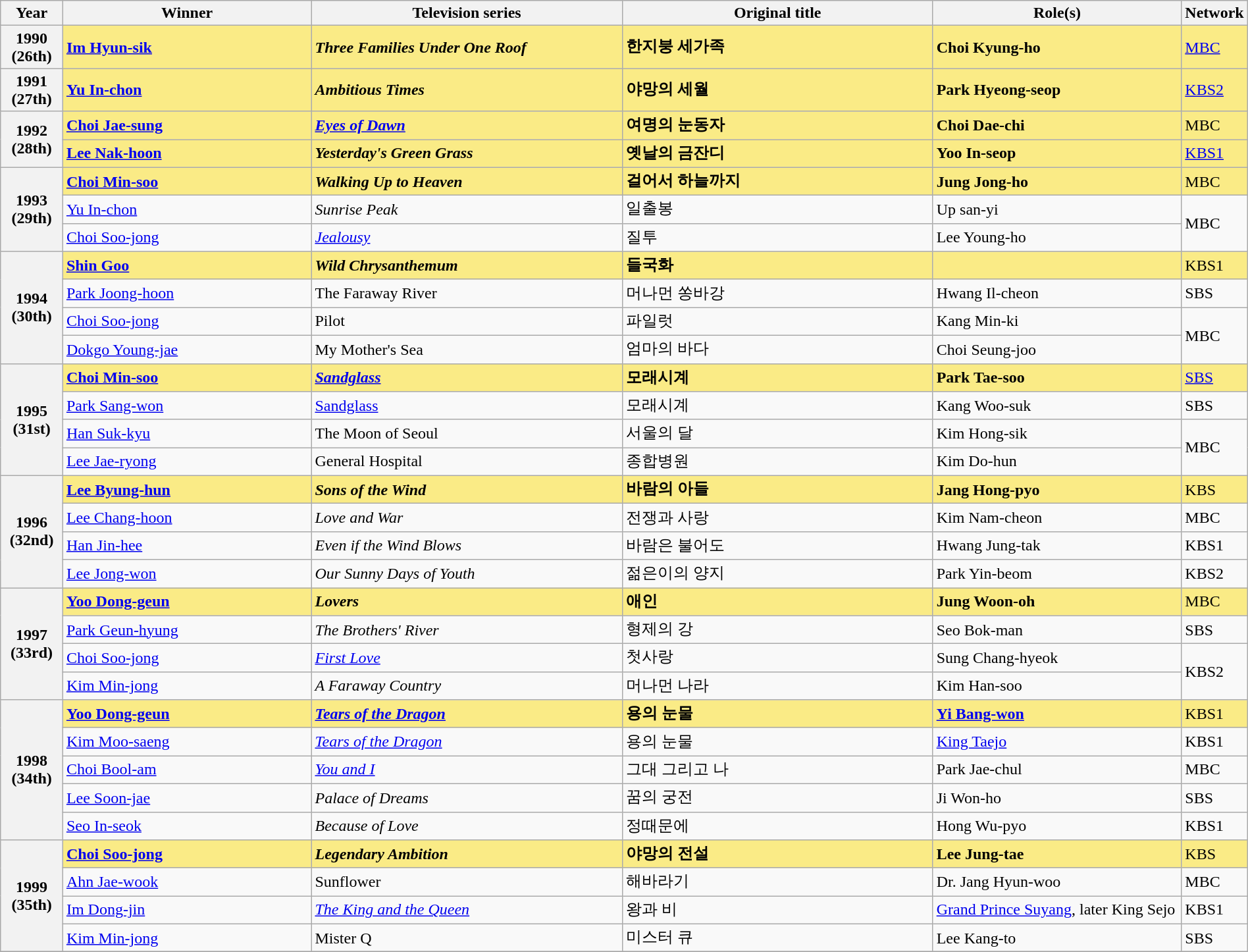<table class="wikitable" style="width:100%;" cellpadding="6">
<tr>
<th style="width:5%;">Year</th>
<th style="width:20%;">Winner</th>
<th style="width:25%;">Television series</th>
<th style="width:25%;">Original title</th>
<th style="width:20%;">Role(s)</th>
<th style="width:5%;">Network</th>
</tr>
<tr>
<th>1990<br>(26th)</th>
<td style="background:#FAEB86;"><strong><a href='#'>Im Hyun-sik</a> </strong></td>
<td style="background:#FAEB86;"><strong><em>Three Families Under One Roof</em></strong></td>
<td style="background:#FAEB86;"><strong>한지붕 세가족</strong></td>
<td style="background:#FAEB86;"><strong>Choi Kyung-ho</strong></td>
<td style="background:#FAEB86;"><a href='#'>MBC</a></td>
</tr>
<tr>
<th>1991<br>(27th)</th>
<td style="background:#FAEB86;"><strong><a href='#'>Yu In-chon</a> </strong></td>
<td style="background:#FAEB86;"><strong><em>Ambitious Times</em></strong></td>
<td style="background:#FAEB86;"><strong>야망의 세월</strong></td>
<td style="background:#FAEB86;"><strong>Park Hyeong-seop</strong></td>
<td style="background:#FAEB86;"><a href='#'>KBS2</a></td>
</tr>
<tr>
<th rowspan="2">1992<br>(28th)</th>
<td style="background:#FAEB86;"><strong><a href='#'>Choi Jae-sung</a> </strong></td>
<td style="background:#FAEB86;"><strong><em><a href='#'>Eyes of Dawn</a></em></strong></td>
<td style="background:#FAEB86;"><strong>여명의 눈동자</strong></td>
<td style="background:#FAEB86;"><strong>Choi Dae-chi</strong></td>
<td style="background:#FAEB86;">MBC</td>
</tr>
<tr>
<td style="background:#FAEB86;"><strong><a href='#'>Lee Nak-hoon</a> </strong></td>
<td style="background:#FAEB86;"><strong><em>Yesterday's Green Grass</em></strong></td>
<td style="background:#FAEB86;"><strong>옛날의 금잔디</strong></td>
<td style="background:#FAEB86;"><strong>Yoo In-seop</strong></td>
<td style="background:#FAEB86;"><a href='#'>KBS1</a></td>
</tr>
<tr>
<th rowspan="3">1993<br>(29th)</th>
<td style="background:#FAEB86;"><strong><a href='#'>Choi Min-soo</a> </strong></td>
<td style="background:#FAEB86;"><strong><em>Walking Up to Heaven</em></strong></td>
<td style="background:#FAEB86;"><strong>걸어서 하늘까지</strong></td>
<td style="background:#FAEB86;"><strong>Jung Jong-ho</strong></td>
<td style="background:#FAEB86;">MBC</td>
</tr>
<tr>
<td><a href='#'>Yu In-chon</a></td>
<td><em>Sunrise Peak</em></td>
<td>일출봉</td>
<td>Up san-yi</td>
<td rowspan="2">MBC</td>
</tr>
<tr>
<td><a href='#'>Choi Soo-jong</a></td>
<td><em><a href='#'>Jealousy</a></em></td>
<td>질투</td>
<td>Lee Young-ho</td>
</tr>
<tr>
<th rowspan="4">1994<br>(30th)</th>
<td style="background:#FAEB86;"><strong><a href='#'>Shin Goo</a> </strong></td>
<td style="background:#FAEB86;"><strong><em>Wild Chrysanthemum</em></strong></td>
<td style="background:#FAEB86;"><strong>들국화</strong></td>
<td style="background:#FAEB86;"></td>
<td style="background:#FAEB86;">KBS1</td>
</tr>
<tr>
<td><a href='#'>Park Joong-hoon</a></td>
<td>The Faraway River</td>
<td>머나먼 쏭바강</td>
<td>Hwang Il-cheon</td>
<td>SBS</td>
</tr>
<tr>
<td><a href='#'>Choi Soo-jong</a></td>
<td>Pilot</td>
<td>파일럿</td>
<td>Kang Min-ki</td>
<td rowspan="2">MBC</td>
</tr>
<tr>
<td><a href='#'>Dokgo Young-jae</a></td>
<td>My Mother's Sea</td>
<td>엄마의 바다</td>
<td>Choi Seung-joo</td>
</tr>
<tr>
<th rowspan="4">1995<br>(31st)</th>
<td style="background:#FAEB86;"><strong><a href='#'>Choi Min-soo</a> </strong></td>
<td style="background:#FAEB86;"><strong><em><a href='#'>Sandglass</a></em></strong></td>
<td style="background:#FAEB86;"><strong>모래시계</strong></td>
<td style="background:#FAEB86;"><strong>Park Tae-soo</strong></td>
<td style="background:#FAEB86;"><a href='#'>SBS</a></td>
</tr>
<tr>
<td><a href='#'>Park Sang-won</a></td>
<td><a href='#'>Sandglass</a></td>
<td>모래시계</td>
<td>Kang Woo-suk</td>
<td>SBS</td>
</tr>
<tr>
<td><a href='#'>Han Suk-kyu</a></td>
<td>The Moon of Seoul</td>
<td>서울의 달</td>
<td>Kim Hong-sik</td>
<td rowspan="2">MBC</td>
</tr>
<tr>
<td><a href='#'>Lee Jae-ryong</a></td>
<td>General Hospital</td>
<td>종합병원</td>
<td>Kim Do-hun</td>
</tr>
<tr>
<th rowspan="4">1996<br>(32nd)</th>
<td style="background:#FAEB86;"><strong><a href='#'>Lee Byung-hun</a> </strong></td>
<td style="background:#FAEB86;"><strong><em>Sons of the Wind</em></strong></td>
<td style="background:#FAEB86;"><strong>바람의 아들</strong></td>
<td style="background:#FAEB86;"><strong>Jang Hong-pyo</strong></td>
<td style="background:#FAEB86;">KBS</td>
</tr>
<tr>
<td><a href='#'>Lee Chang-hoon</a></td>
<td><em>Love and War</em></td>
<td>전쟁과 사랑</td>
<td>Kim Nam-cheon</td>
<td>MBC</td>
</tr>
<tr>
<td><a href='#'>Han Jin-hee</a></td>
<td><em>Even if the Wind Blows</em></td>
<td>바람은 불어도</td>
<td>Hwang Jung-tak</td>
<td>KBS1</td>
</tr>
<tr>
<td><a href='#'>Lee Jong-won</a></td>
<td><em>Our Sunny Days of Youth</em></td>
<td>젊은이의 양지</td>
<td>Park Yin-beom</td>
<td>KBS2</td>
</tr>
<tr>
<th rowspan="4">1997<br>(33rd)</th>
<td style="background:#FAEB86;"><strong><a href='#'>Yoo Dong-geun</a> </strong></td>
<td style="background:#FAEB86;"><strong><em>Lovers</em></strong></td>
<td style="background:#FAEB86;"><strong>애인</strong></td>
<td style="background:#FAEB86;"><strong>Jung Woon-oh</strong></td>
<td style="background:#FAEB86;">MBC</td>
</tr>
<tr>
<td><a href='#'>Park Geun-hyung</a></td>
<td><em>The Brothers' River</em></td>
<td>형제의 강</td>
<td>Seo Bok-man</td>
<td>SBS</td>
</tr>
<tr>
<td><a href='#'>Choi Soo-jong</a></td>
<td><em><a href='#'>First Love</a></em></td>
<td>첫사랑</td>
<td>Sung Chang-hyeok</td>
<td rowspan="2">KBS2</td>
</tr>
<tr>
<td><a href='#'>Kim Min-jong</a></td>
<td><em>A Faraway Country</em></td>
<td>머나먼 나라</td>
<td>Kim Han-soo</td>
</tr>
<tr>
<th rowspan="5">1998<br>(34th)</th>
<td style="background:#FAEB86;"><strong><a href='#'>Yoo Dong-geun</a> </strong></td>
<td style="background:#FAEB86;"><strong><em><a href='#'>Tears of the Dragon</a></em></strong></td>
<td style="background:#FAEB86;"><strong>용의 눈물</strong></td>
<td style="background:#FAEB86;"><strong><a href='#'>Yi Bang-won</a></strong></td>
<td style="background:#FAEB86;">KBS1</td>
</tr>
<tr>
<td><a href='#'>Kim Moo-saeng</a></td>
<td><em><a href='#'> Tears of the Dragon</a></em></td>
<td>용의 눈물</td>
<td><a href='#'>King Taejo</a></td>
<td>KBS1</td>
</tr>
<tr>
<td><a href='#'>Choi Bool-am</a></td>
<td><em><a href='#'> You and I</a></em></td>
<td>그대 그리고 나</td>
<td>Park Jae-chul</td>
<td>MBC</td>
</tr>
<tr>
<td><a href='#'>Lee Soon-jae</a></td>
<td><em>Palace of Dreams</em></td>
<td>꿈의 궁전</td>
<td>Ji Won-ho</td>
<td>SBS</td>
</tr>
<tr>
<td><a href='#'>Seo In-seok</a></td>
<td><em>Because of Love</em></td>
<td>정때문에</td>
<td>Hong Wu-pyo</td>
<td>KBS1</td>
</tr>
<tr>
<th rowspan="4">1999<br>(35th)</th>
<td style="background:#FAEB86;"><strong><a href='#'>Choi Soo-jong</a> </strong></td>
<td style="background:#FAEB86;"><strong><em>Legendary Ambition</em></strong></td>
<td style="background:#FAEB86;"><strong>야망의 전설</strong></td>
<td style="background:#FAEB86;"><strong>Lee Jung-tae</strong></td>
<td style="background:#FAEB86;">KBS</td>
</tr>
<tr>
<td><a href='#'>Ahn Jae-wook</a></td>
<td>Sunflower</td>
<td>해바라기</td>
<td>Dr. Jang Hyun-woo</td>
<td>MBC</td>
</tr>
<tr>
<td><a href='#'>Im Dong-jin</a></td>
<td><em><a href='#'>The King and the Queen</a></em></td>
<td>왕과 비</td>
<td><a href='#'>Grand Prince Suyang</a>, later King Sejo</td>
<td>KBS1</td>
</tr>
<tr>
<td><a href='#'>Kim Min-jong</a></td>
<td>Mister Q</td>
<td>미스터 큐</td>
<td>Lee Kang-to</td>
<td>SBS</td>
</tr>
<tr>
</tr>
</table>
